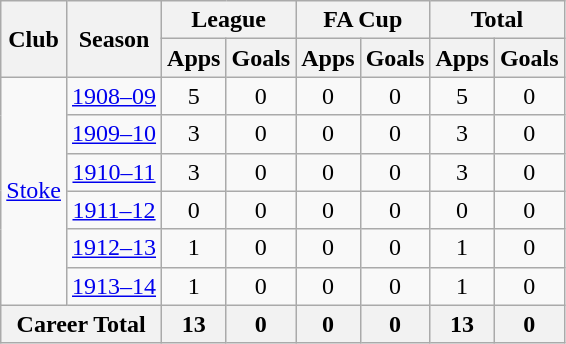<table class="wikitable" style="text-align: center;">
<tr>
<th rowspan="2">Club</th>
<th rowspan="2">Season</th>
<th colspan="2">League</th>
<th colspan="2">FA Cup</th>
<th colspan="2">Total</th>
</tr>
<tr>
<th>Apps</th>
<th>Goals</th>
<th>Apps</th>
<th>Goals</th>
<th>Apps</th>
<th>Goals</th>
</tr>
<tr>
<td rowspan="6"><a href='#'>Stoke</a></td>
<td><a href='#'>1908–09</a></td>
<td>5</td>
<td>0</td>
<td>0</td>
<td>0</td>
<td>5</td>
<td>0</td>
</tr>
<tr>
<td><a href='#'>1909–10</a></td>
<td>3</td>
<td>0</td>
<td>0</td>
<td>0</td>
<td>3</td>
<td>0</td>
</tr>
<tr>
<td><a href='#'>1910–11</a></td>
<td>3</td>
<td>0</td>
<td>0</td>
<td>0</td>
<td>3</td>
<td>0</td>
</tr>
<tr>
<td><a href='#'>1911–12</a></td>
<td>0</td>
<td>0</td>
<td>0</td>
<td>0</td>
<td>0</td>
<td>0</td>
</tr>
<tr>
<td><a href='#'>1912–13</a></td>
<td>1</td>
<td>0</td>
<td>0</td>
<td>0</td>
<td>1</td>
<td>0</td>
</tr>
<tr>
<td><a href='#'>1913–14</a></td>
<td>1</td>
<td>0</td>
<td>0</td>
<td>0</td>
<td>1</td>
<td>0</td>
</tr>
<tr>
<th colspan="2">Career Total</th>
<th>13</th>
<th>0</th>
<th>0</th>
<th>0</th>
<th>13</th>
<th>0</th>
</tr>
</table>
